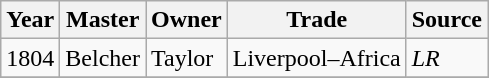<table class=" wikitable">
<tr>
<th>Year</th>
<th>Master</th>
<th>Owner</th>
<th>Trade</th>
<th>Source</th>
</tr>
<tr>
<td>1804</td>
<td>Belcher</td>
<td>Taylor</td>
<td>Liverpool–Africa</td>
<td><em>LR</em></td>
</tr>
<tr>
</tr>
</table>
